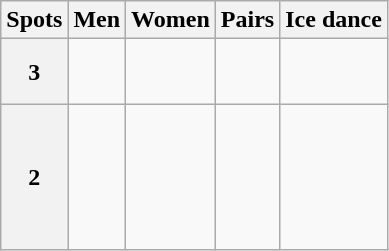<table class="wikitable unsortable" style="text-align:left;">
<tr>
<th scope="col">Spots</th>
<th scope="col">Men</th>
<th scope="col">Women</th>
<th scope="col">Pairs</th>
<th scope="col">Ice dance</th>
</tr>
<tr>
<th scope="row">3</th>
<td valign="top"><br><br></td>
<td valign="top"><br></td>
<td valign="top"><br><br></td>
<td valign="top"><br></td>
</tr>
<tr>
<th scope="row">2</th>
<td valign="top"><br><br><br><br></td>
<td valign="top"><br><br></td>
<td valign="top"><br><br><br><br><br></td>
<td valign="top"><br><br><br><br></td>
</tr>
</table>
